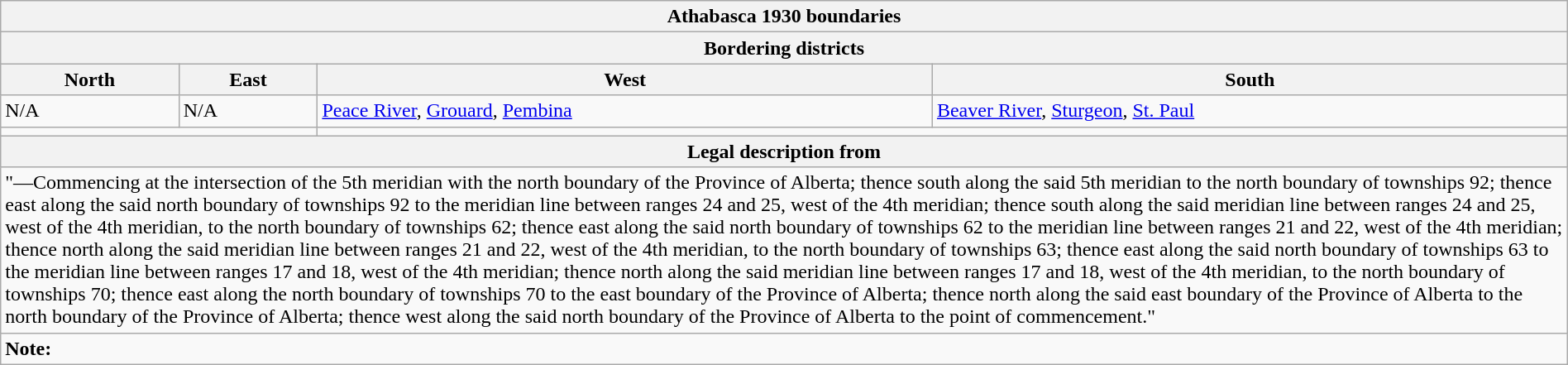<table class="wikitable collapsible collapsed" style="width:100%;">
<tr>
<th colspan=4>Athabasca 1930 boundaries</th>
</tr>
<tr>
<th colspan=4>Bordering districts</th>
</tr>
<tr>
<th>North</th>
<th>East</th>
<th>West</th>
<th>South</th>
</tr>
<tr>
<td>N/A</td>
<td>N/A</td>
<td><a href='#'>Peace River</a>, <a href='#'>Grouard</a>, <a href='#'>Pembina</a></td>
<td><a href='#'>Beaver River</a>, <a href='#'>Sturgeon</a>, <a href='#'>St. Paul</a></td>
</tr>
<tr>
<td colspan=2 align=center></td>
<td colspan=2 align=center></td>
</tr>
<tr>
<th colspan=4>Legal description from </th>
</tr>
<tr>
<td colspan=4>"—Commencing at the intersection of the 5th meridian with the north boundary of the Province of Alberta; thence south along the said 5th meridian to the north boundary of townships 92; thence east along the said north boundary of townships 92 to the meridian line between ranges 24 and 25, west of the 4th meridian; thence south along the said meridian line between ranges 24 and 25, west of the 4th meridian, to the north boundary of townships 62; thence east along the said north boundary of townships 62 to the meridian line between ranges 21 and 22, west of the 4th meridian; thence north along the said meridian line between ranges 21 and 22, west of the 4th meridian, to the north boundary of townships 63; thence east along the said north boundary of townships 63 to the meridian line between ranges 17 and 18, west of the 4th meridian; thence north along the said meridian line between ranges 17 and 18, west of the 4th meridian, to the north boundary of townships 70; thence east along the north boundary of townships 70 to the east boundary of the Province of Alberta; thence north along the said east boundary of the Province of Alberta to the north boundary of the Province of Alberta; thence west along the said north boundary of the Province of Alberta to the point of commencement."</td>
</tr>
<tr>
<td colspan=4><strong>Note:</strong></td>
</tr>
</table>
